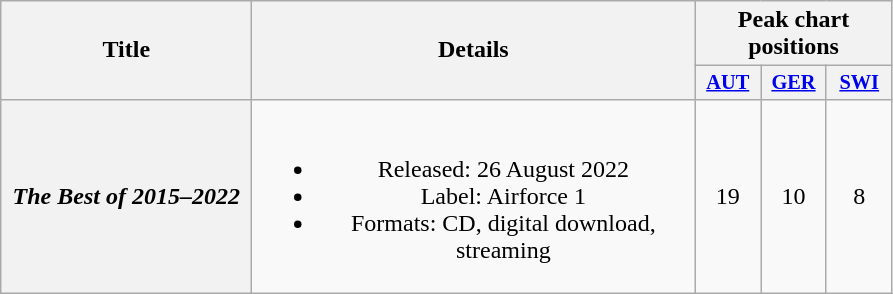<table class="wikitable plainrowheaders" style="text-align:center;" border="1">
<tr>
<th scope="col" rowspan="2" style="width:10em;">Title</th>
<th scope="col" rowspan="2" style="width:18em;">Details</th>
<th scope="col" colspan="3">Peak chart positions</th>
</tr>
<tr>
<th scope="col" style="width:2.75em;font-size:85%;"><a href='#'>AUT</a><br></th>
<th scope="col" style="width:2.75em;font-size:85%;"><a href='#'>GER</a><br></th>
<th scope="col" style="width:2.75em;font-size:85%;"><a href='#'>SWI</a><br></th>
</tr>
<tr>
<th scope="row"><em>The Best of 2015–2022</em></th>
<td><br><ul><li>Released: 26 August 2022</li><li>Label: Airforce 1</li><li>Formats: CD, digital download, streaming</li></ul></td>
<td>19</td>
<td>10</td>
<td>8</td>
</tr>
</table>
